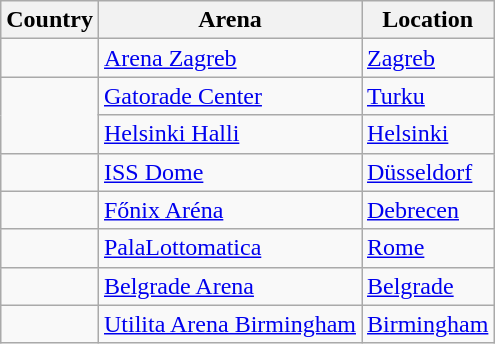<table class="wikitable sortable">
<tr>
<th scope="col">Country</th>
<th scope="col">Arena</th>
<th scope="col">Location</th>
</tr>
<tr>
<td></td>
<td><a href='#'>Arena Zagreb</a></td>
<td><a href='#'>Zagreb</a></td>
</tr>
<tr>
<td rowspan="2"></td>
<td><a href='#'>Gatorade Center</a></td>
<td><a href='#'>Turku</a></td>
</tr>
<tr>
<td><a href='#'>Helsinki Halli</a></td>
<td><a href='#'>Helsinki</a></td>
</tr>
<tr>
<td></td>
<td><a href='#'>ISS Dome</a></td>
<td><a href='#'>Düsseldorf</a></td>
</tr>
<tr>
<td></td>
<td><a href='#'>Főnix Aréna</a></td>
<td><a href='#'>Debrecen</a></td>
</tr>
<tr>
<td></td>
<td><a href='#'>PalaLottomatica</a></td>
<td><a href='#'>Rome</a></td>
</tr>
<tr>
<td></td>
<td><a href='#'>Belgrade Arena</a></td>
<td><a href='#'>Belgrade</a></td>
</tr>
<tr>
<td></td>
<td><a href='#'>Utilita Arena Birmingham</a></td>
<td><a href='#'>Birmingham</a></td>
</tr>
</table>
